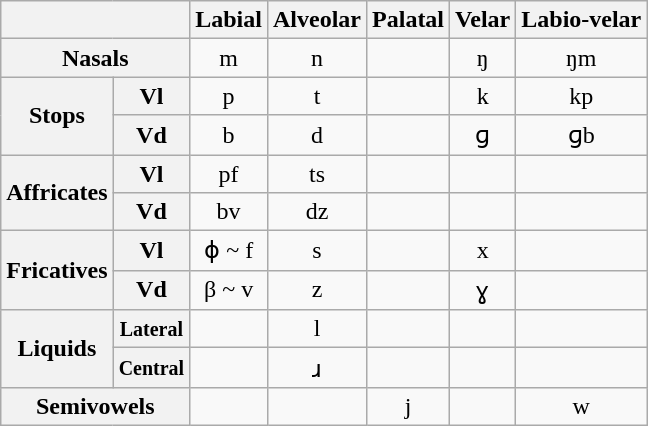<table class="wikitable IPA" border="1">
<tr>
<th colspan="2"></th>
<th>Labial</th>
<th>Alveolar</th>
<th>Palatal</th>
<th>Velar</th>
<th>Labio-velar</th>
</tr>
<tr align="center">
<th colspan="2">Nasals</th>
<td>m</td>
<td>n</td>
<td></td>
<td>ŋ</td>
<td>ŋm</td>
</tr>
<tr align="center">
<th rowspan="2">Stops</th>
<th>Vl</th>
<td>p</td>
<td>t</td>
<td></td>
<td>k</td>
<td>kp</td>
</tr>
<tr align="center">
<th>Vd</th>
<td>b</td>
<td>d</td>
<td></td>
<td>ɡ</td>
<td>ɡb</td>
</tr>
<tr align="center">
<th rowspan="2">Affricates</th>
<th>Vl</th>
<td>pf</td>
<td>ts</td>
<td></td>
<td></td>
<td></td>
</tr>
<tr align="center">
<th>Vd</th>
<td>bv</td>
<td>dz</td>
<td></td>
<td></td>
<td></td>
</tr>
<tr align="center">
<th rowspan="2">Fricatives</th>
<th>Vl</th>
<td>ɸ ~ f</td>
<td>s</td>
<td></td>
<td>x</td>
<td></td>
</tr>
<tr align="center">
<th>Vd</th>
<td>β ~ v</td>
<td>z</td>
<td></td>
<td>ɣ</td>
<td></td>
</tr>
<tr align="center">
<th rowspan="2">Liquids</th>
<th><small>Lateral</small></th>
<td></td>
<td>l</td>
<td></td>
<td></td>
<td></td>
</tr>
<tr align="center">
<th><small>Central</small></th>
<td></td>
<td>ɹ</td>
<td></td>
<td></td>
<td></td>
</tr>
<tr align="center">
<th colspan="2">Semivowels</th>
<td></td>
<td></td>
<td>j</td>
<td></td>
<td>w</td>
</tr>
</table>
